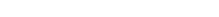<table style="width:22%; text-align:center;">
<tr style="color:white;">
<td style="background:"><strong>5</strong></td>
<td style="background:"><strong>3</strong></td>
</tr>
</table>
